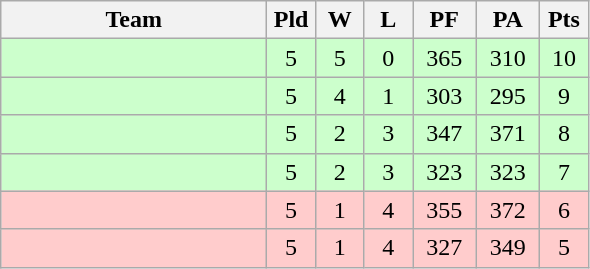<table class="wikitable" style="text-align:center;">
<tr>
<th width=170>Team</th>
<th width=25>Pld</th>
<th width=25>W</th>
<th width=25>L</th>
<th width=35>PF</th>
<th width=35>PA</th>
<th width=25>Pts</th>
</tr>
<tr bgcolor=#ccffcc>
<td align="left"></td>
<td>5</td>
<td>5</td>
<td>0</td>
<td>365</td>
<td>310</td>
<td>10</td>
</tr>
<tr bgcolor=#ccffcc>
<td align="left"></td>
<td>5</td>
<td>4</td>
<td>1</td>
<td>303</td>
<td>295</td>
<td>9</td>
</tr>
<tr bgcolor=#ccffcc>
<td align="left"></td>
<td>5</td>
<td>2</td>
<td>3</td>
<td>347</td>
<td>371</td>
<td>8</td>
</tr>
<tr bgcolor=#ccffcc>
<td align="left"></td>
<td>5</td>
<td>2</td>
<td>3</td>
<td>323</td>
<td>323</td>
<td>7</td>
</tr>
<tr bgcolor=#ffcccc>
<td align="left"></td>
<td>5</td>
<td>1</td>
<td>4</td>
<td>355</td>
<td>372</td>
<td>6</td>
</tr>
<tr bgcolor=#ffcccc>
<td align="left"></td>
<td>5</td>
<td>1</td>
<td>4</td>
<td>327</td>
<td>349</td>
<td>5</td>
</tr>
</table>
